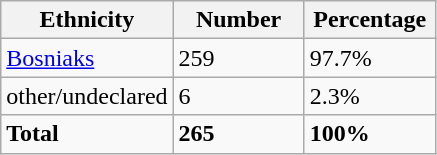<table class="wikitable">
<tr>
<th width="100px">Ethnicity</th>
<th width="80px">Number</th>
<th width="80px">Percentage</th>
</tr>
<tr>
<td><a href='#'>Bosniaks</a></td>
<td>259</td>
<td>97.7%</td>
</tr>
<tr>
<td>other/undeclared</td>
<td>6</td>
<td>2.3%</td>
</tr>
<tr>
<td><strong>Total</strong></td>
<td><strong>265</strong></td>
<td><strong>100%</strong></td>
</tr>
</table>
